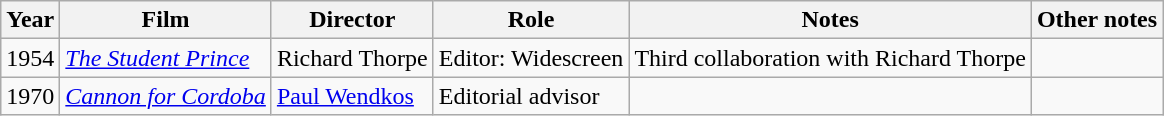<table class="wikitable">
<tr>
<th>Year</th>
<th>Film</th>
<th>Director</th>
<th>Role</th>
<th>Notes</th>
<th>Other notes</th>
</tr>
<tr>
<td>1954</td>
<td><em><a href='#'>The Student Prince</a></em></td>
<td>Richard Thorpe</td>
<td>Editor: Widescreen</td>
<td>Third collaboration with Richard Thorpe</td>
<td><small></small></td>
</tr>
<tr>
<td>1970</td>
<td><em><a href='#'>Cannon for Cordoba</a></em></td>
<td><a href='#'>Paul Wendkos</a></td>
<td>Editorial advisor</td>
<td></td>
<td></td>
</tr>
</table>
